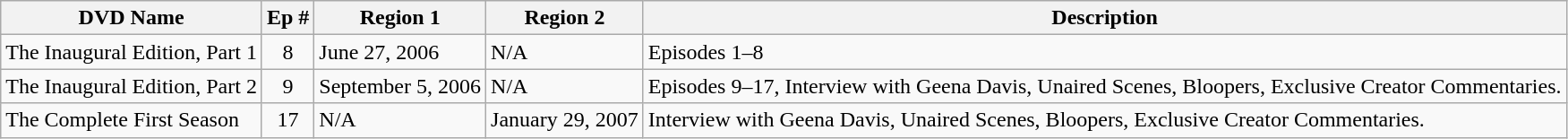<table class="wikitable">
<tr>
<th>DVD Name</th>
<th>Ep #</th>
<th>Region 1</th>
<th>Region 2</th>
<th>Description</th>
</tr>
<tr>
<td>The Inaugural Edition, Part 1</td>
<td align="center">8</td>
<td>June 27, 2006</td>
<td>N/A</td>
<td>Episodes 1–8</td>
</tr>
<tr>
<td>The Inaugural Edition, Part 2</td>
<td align="center">9</td>
<td>September 5, 2006</td>
<td>N/A</td>
<td>Episodes 9–17, Interview with Geena Davis, Unaired Scenes, Bloopers, Exclusive Creator Commentaries.</td>
</tr>
<tr>
<td>The Complete First Season</td>
<td align="center">17</td>
<td>N/A</td>
<td>January 29, 2007</td>
<td>Interview with Geena Davis, Unaired Scenes, Bloopers, Exclusive Creator Commentaries.</td>
</tr>
</table>
